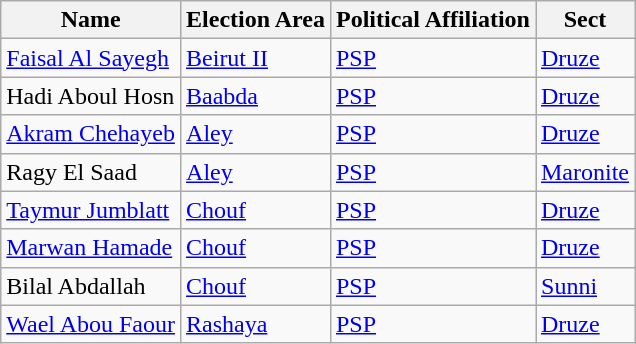<table class="wikitable sortable">
<tr>
<th>Name</th>
<th>Election Area</th>
<th>Political Affiliation</th>
<th>Sect</th>
</tr>
<tr>
<td><a href='#'>Faisal Al Sayegh</a></td>
<td><a href='#'>Beirut II</a></td>
<td> <a href='#'>PSP</a></td>
<td><a href='#'>Druze</a></td>
</tr>
<tr>
<td>Hadi Aboul Hosn</td>
<td><a href='#'>Baabda</a></td>
<td> <a href='#'>PSP</a></td>
<td><a href='#'>Druze</a></td>
</tr>
<tr>
<td><a href='#'>Akram Chehayeb</a></td>
<td><a href='#'>Aley</a></td>
<td> <a href='#'>PSP</a></td>
<td><a href='#'>Druze</a></td>
</tr>
<tr>
<td>Ragy El Saad</td>
<td><a href='#'>Aley</a></td>
<td> <a href='#'>PSP</a></td>
<td><a href='#'>Maronite</a></td>
</tr>
<tr>
<td><a href='#'>Taymur Jumblatt</a></td>
<td><a href='#'>Chouf</a></td>
<td> <a href='#'>PSP</a></td>
<td><a href='#'>Druze</a></td>
</tr>
<tr>
<td><a href='#'>Marwan Hamade</a></td>
<td><a href='#'>Chouf</a></td>
<td> <a href='#'>PSP</a></td>
<td><a href='#'>Druze</a></td>
</tr>
<tr>
<td>Bilal Abdallah</td>
<td><a href='#'>Chouf</a></td>
<td> <a href='#'>PSP</a></td>
<td><a href='#'>Sunni</a></td>
</tr>
<tr>
<td><a href='#'>Wael Abou Faour</a></td>
<td><a href='#'>Rashaya</a></td>
<td> <a href='#'>PSP</a></td>
<td><a href='#'>Druze</a></td>
</tr>
</table>
